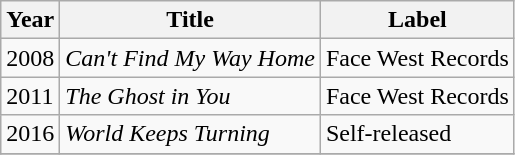<table class="wikitable" border="1">
<tr>
<th>Year</th>
<th>Title</th>
<th>Label</th>
</tr>
<tr>
<td>2008</td>
<td><em>Can't Find My Way Home</em></td>
<td>Face West Records</td>
</tr>
<tr>
<td>2011</td>
<td><em>The Ghost in You</em></td>
<td>Face West Records</td>
</tr>
<tr>
<td>2016</td>
<td><em>World Keeps Turning</em></td>
<td>Self-released</td>
</tr>
<tr>
</tr>
</table>
